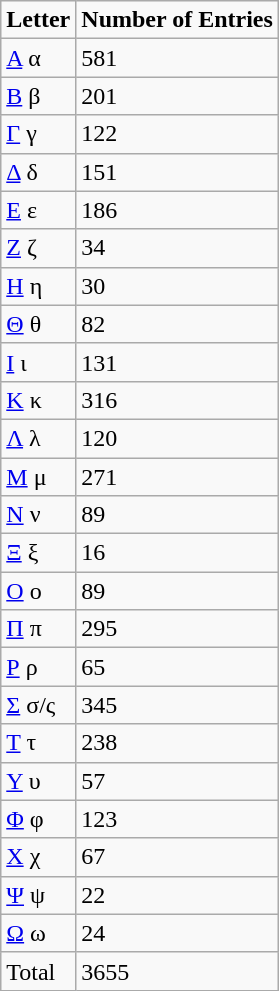<table class="wikitable sortable">
<tr>
<td><strong>Letter</strong></td>
<td><strong>Number of Entries</strong></td>
</tr>
<tr>
<td><a href='#'>Α</a> α</td>
<td>581</td>
</tr>
<tr>
<td><a href='#'>Β</a> β</td>
<td>201</td>
</tr>
<tr>
<td><a href='#'>Γ</a> γ</td>
<td>122</td>
</tr>
<tr>
<td><a href='#'>Δ</a> δ</td>
<td>151</td>
</tr>
<tr>
<td><a href='#'>Ε</a> ε</td>
<td>186</td>
</tr>
<tr>
<td><a href='#'>Ζ</a> ζ</td>
<td>34</td>
</tr>
<tr>
<td><a href='#'>Η</a> η</td>
<td>30</td>
</tr>
<tr>
<td><a href='#'>Θ</a> θ</td>
<td>82</td>
</tr>
<tr>
<td><a href='#'>Ι</a> ι</td>
<td>131</td>
</tr>
<tr>
<td><a href='#'>Κ</a> κ</td>
<td>316</td>
</tr>
<tr>
<td><a href='#'>Λ</a> λ</td>
<td>120</td>
</tr>
<tr>
<td><a href='#'>Μ</a> μ</td>
<td>271</td>
</tr>
<tr>
<td><a href='#'>Ν</a> ν</td>
<td>89</td>
</tr>
<tr>
<td><a href='#'>Ξ</a> ξ</td>
<td>16</td>
</tr>
<tr>
<td><a href='#'>Ο</a> ο</td>
<td>89</td>
</tr>
<tr>
<td><a href='#'>Π</a> π</td>
<td>295</td>
</tr>
<tr>
<td><a href='#'>Ρ</a> ρ</td>
<td>65</td>
</tr>
<tr>
<td><a href='#'>Σ</a> σ/ς</td>
<td>345</td>
</tr>
<tr>
<td><a href='#'>Τ</a> τ</td>
<td>238</td>
</tr>
<tr>
<td><a href='#'>Υ</a> υ</td>
<td>57</td>
</tr>
<tr>
<td><a href='#'>Φ</a> φ</td>
<td>123</td>
</tr>
<tr>
<td><a href='#'>Χ</a> χ</td>
<td>67</td>
</tr>
<tr>
<td><a href='#'>Ψ</a> ψ</td>
<td>22</td>
</tr>
<tr>
<td><a href='#'>Ω</a> ω</td>
<td>24</td>
</tr>
<tr>
<td>Total</td>
<td>3655</td>
</tr>
</table>
